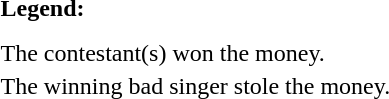<table class="toccolours" style="font-size:100%; white-space:nowrap;">
<tr>
<td><strong>Legend:</strong></td>
<td>      </td>
</tr>
<tr>
<td></td>
</tr>
<tr>
<td></td>
</tr>
<tr>
<td> The contestant(s) won the money.</td>
</tr>
<tr>
<td> The winning bad singer stole the money.</td>
</tr>
</table>
